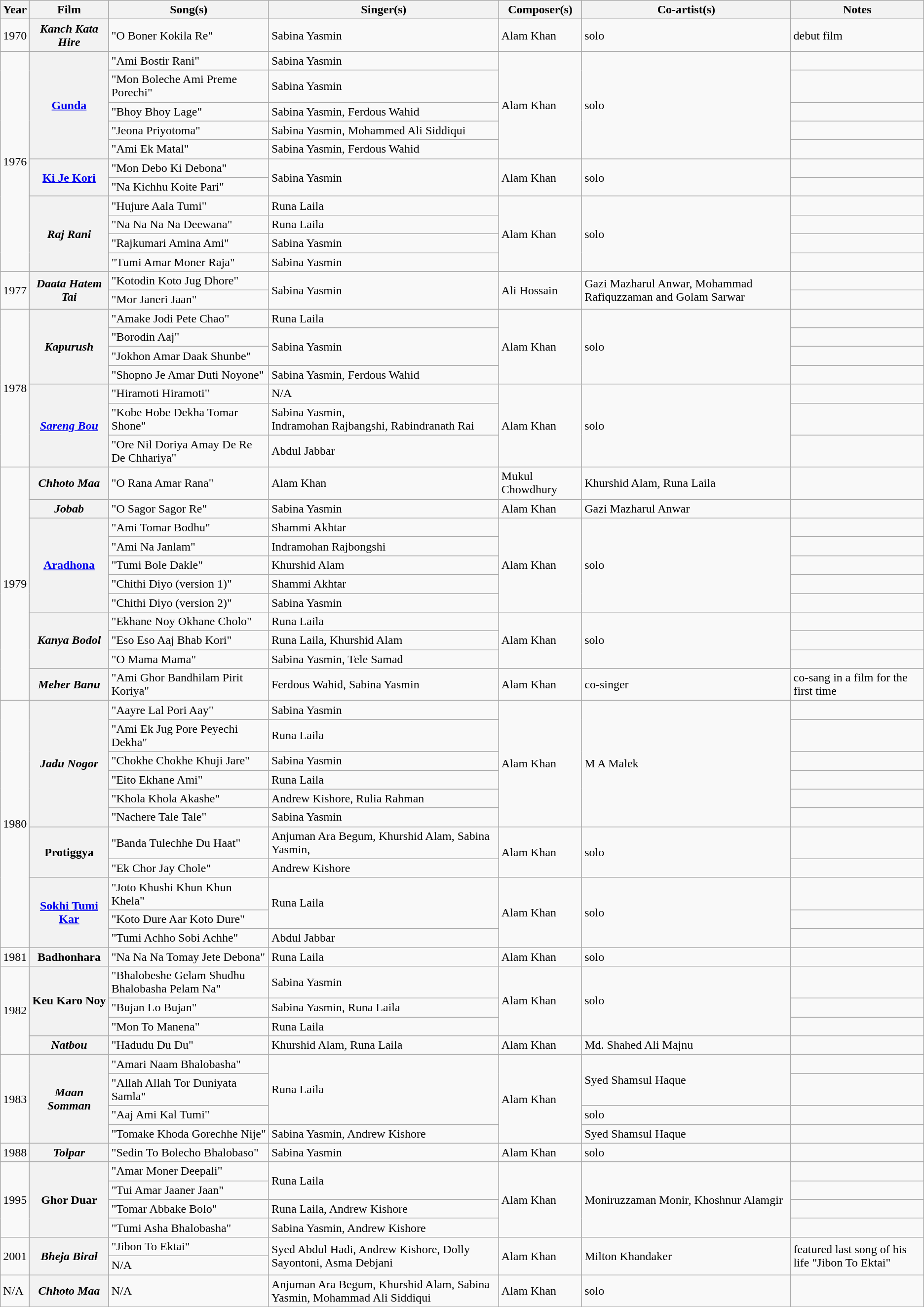<table class="wikitable sortable">
<tr>
<th>Year</th>
<th>Film</th>
<th>Song(s)</th>
<th>Singer(s)</th>
<th>Composer(s)</th>
<th>Co-artist(s)</th>
<th>Notes</th>
</tr>
<tr>
<td rowspan=1>1970</td>
<th><em>Kanch Kata Hire</em></th>
<td>"O Boner Kokila Re"</td>
<td>Sabina Yasmin</td>
<td>Alam Khan</td>
<td>solo</td>
<td>debut film</td>
</tr>
<tr>
<td rowspan="11">1976</td>
<th rowspan="5"><a href='#'>Gunda</a></th>
<td>"Ami Bostir Rani"</td>
<td>Sabina Yasmin</td>
<td rowspan="5">Alam Khan</td>
<td rowspan="5">solo</td>
<td></td>
</tr>
<tr>
<td>"Mon Boleche Ami Preme Porechi"</td>
<td>Sabina Yasmin</td>
<td></td>
</tr>
<tr>
<td>"Bhoy Bhoy Lage"</td>
<td>Sabina Yasmin, Ferdous Wahid</td>
<td></td>
</tr>
<tr>
<td>"Jeona Priyotoma"</td>
<td>Sabina Yasmin, Mohammed Ali Siddiqui</td>
<td></td>
</tr>
<tr>
<td>"Ami Ek Matal"</td>
<td>Sabina Yasmin, Ferdous Wahid</td>
<td></td>
</tr>
<tr>
<th rowspan="2"><a href='#'>Ki Je Kori</a></th>
<td>"Mon Debo Ki Debona"</td>
<td rowspan="2">Sabina Yasmin</td>
<td rowspan="2">Alam Khan</td>
<td rowspan="2">solo</td>
<td></td>
</tr>
<tr>
<td>"Na Kichhu Koite Pari"</td>
<td></td>
</tr>
<tr>
<th rowspan="4"><em>Raj Rani</em></th>
<td>"Hujure Aala Tumi"</td>
<td>Runa Laila</td>
<td rowspan="4">Alam Khan</td>
<td rowspan="4">solo</td>
<td></td>
</tr>
<tr>
<td>"Na Na Na Na Deewana"</td>
<td>Runa Laila</td>
<td></td>
</tr>
<tr>
<td>"Rajkumari Amina Ami"</td>
<td>Sabina Yasmin</td>
<td></td>
</tr>
<tr>
<td>"Tumi Amar Moner Raja"</td>
<td>Sabina Yasmin</td>
<td></td>
</tr>
<tr>
<td rowspan="2">1977</td>
<th rowspan="2"><em>Daata Hatem Tai</em></th>
<td>"Kotodin Koto Jug Dhore"</td>
<td rowspan="2">Sabina Yasmin</td>
<td rowspan="2">Ali Hossain</td>
<td rowspan="2">Gazi Mazharul Anwar, Mohammad Rafiquzzaman and Golam Sarwar</td>
<td></td>
</tr>
<tr>
<td>"Mor Janeri Jaan"</td>
<td></td>
</tr>
<tr>
<td rowspan="7">1978</td>
<th rowspan="4"><em>Kapurush</em></th>
<td>"Amake Jodi Pete Chao"</td>
<td>Runa Laila</td>
<td rowspan="4">Alam Khan</td>
<td rowspan="4">solo</td>
<td></td>
</tr>
<tr>
<td>"Borodin Aaj"</td>
<td rowspan="2">Sabina Yasmin</td>
<td></td>
</tr>
<tr>
<td>"Jokhon Amar Daak Shunbe"</td>
<td></td>
</tr>
<tr>
<td>"Shopno Je Amar Duti Noyone"</td>
<td>Sabina Yasmin, Ferdous Wahid</td>
<td></td>
</tr>
<tr>
<th rowspan="3"><em><a href='#'>Sareng Bou</a></em></th>
<td>"Hiramoti Hiramoti"</td>
<td>N/A</td>
<td rowspan="3">Alam Khan</td>
<td rowspan="3">solo</td>
<td></td>
</tr>
<tr>
<td>"Kobe Hobe Dekha Tomar Shone"</td>
<td>Sabina Yasmin,<br>Indramohan Rajbangshi, Rabindranath Rai</td>
<td></td>
</tr>
<tr>
<td>"Ore Nil Doriya Amay De Re De Chhariya"</td>
<td>Abdul Jabbar</td>
<td></td>
</tr>
<tr>
<td rowspan="11">1979</td>
<th><em>Chhoto Maa</em></th>
<td>"O Rana Amar Rana"</td>
<td>Alam Khan</td>
<td>Mukul Chowdhury</td>
<td>Khurshid Alam, Runa Laila</td>
</tr>
<tr>
<th><em>Jobab</em></th>
<td>"O Sagor Sagor Re"</td>
<td>Sabina Yasmin</td>
<td>Alam Khan</td>
<td>Gazi Mazharul Anwar</td>
<td></td>
</tr>
<tr>
<th rowspan="5"><a href='#'>Aradhona</a></th>
<td>"Ami Tomar Bodhu"</td>
<td>Shammi Akhtar</td>
<td rowspan="5">Alam Khan</td>
<td rowspan="5">solo</td>
<td></td>
</tr>
<tr>
<td>"Ami Na Janlam"</td>
<td>Indramohan Rajbongshi</td>
<td></td>
</tr>
<tr>
<td>"Tumi Bole Dakle"</td>
<td>Khurshid Alam</td>
<td></td>
</tr>
<tr>
<td>"Chithi Diyo (version 1)"</td>
<td>Shammi Akhtar</td>
<td></td>
</tr>
<tr>
<td>"Chithi Diyo (version 2)"</td>
<td>Sabina Yasmin</td>
<td></td>
</tr>
<tr>
<th rowspan="3"><em>Kanya Bodol</em></th>
<td>"Ekhane Noy Okhane Cholo"</td>
<td>Runa Laila</td>
<td rowspan="3">Alam Khan</td>
<td rowspan="3">solo</td>
<td></td>
</tr>
<tr>
<td>"Eso Eso Aaj Bhab Kori"</td>
<td>Runa Laila, Khurshid Alam</td>
<td></td>
</tr>
<tr>
<td>"O Mama Mama"</td>
<td>Sabina Yasmin, Tele Samad</td>
<td></td>
</tr>
<tr>
<th><em>Meher Banu</em></th>
<td>"Ami Ghor Bandhilam Pirit Koriya"</td>
<td>Ferdous Wahid, Sabina Yasmin</td>
<td>Alam Khan</td>
<td>co-singer</td>
<td>co-sang in a film for the first time</td>
</tr>
<tr>
<td rowspan="11">1980</td>
<th rowspan="6"><em>Jadu Nogor</em></th>
<td>"Aayre Lal Pori Aay"</td>
<td>Sabina Yasmin</td>
<td rowspan="6">Alam Khan</td>
<td rowspan="6">M A Malek</td>
<td></td>
</tr>
<tr>
<td>"Ami Ek Jug Pore Peyechi Dekha"</td>
<td>Runa Laila</td>
<td></td>
</tr>
<tr>
<td>"Chokhe Chokhe Khuji Jare"</td>
<td>Sabina Yasmin</td>
<td></td>
</tr>
<tr>
<td>"Eito Ekhane Ami"</td>
<td>Runa Laila</td>
<td></td>
</tr>
<tr>
<td>"Khola Khola Akashe"</td>
<td>Andrew Kishore, Rulia Rahman</td>
<td></td>
</tr>
<tr>
<td>"Nachere Tale Tale"</td>
<td>Sabina Yasmin</td>
<td></td>
</tr>
<tr>
<th rowspan="2">Protiggya</th>
<td>"Banda Tulechhe Du Haat"</td>
<td>Anjuman Ara Begum, Khurshid Alam, Sabina Yasmin,</td>
<td rowspan="2">Alam Khan</td>
<td rowspan="2">solo</td>
<td></td>
</tr>
<tr>
<td>"Ek Chor Jay Chole"</td>
<td>Andrew Kishore</td>
<td></td>
</tr>
<tr>
<th rowspan="3"><a href='#'>Sokhi Tumi Kar</a></th>
<td>"Joto Khushi Khun Khun Khela"</td>
<td rowspan="2">Runa Laila</td>
<td rowspan="3">Alam Khan</td>
<td rowspan="3">solo</td>
<td></td>
</tr>
<tr>
<td>"Koto Dure Aar Koto Dure"</td>
<td></td>
</tr>
<tr>
<td>"Tumi Achho Sobi Achhe"</td>
<td>Abdul Jabbar</td>
<td></td>
</tr>
<tr>
<td>1981</td>
<th>Badhonhara</th>
<td>"Na Na Na Tomay Jete Debona"</td>
<td>Runa Laila</td>
<td>Alam Khan</td>
<td>solo</td>
<td></td>
</tr>
<tr>
<td rowspan="4">1982</td>
<th rowspan="3">Keu Karo Noy</th>
<td>"Bhalobeshe Gelam Shudhu Bhalobasha Pelam Na"</td>
<td>Sabina Yasmin</td>
<td rowspan="3">Alam Khan</td>
<td rowspan="3">solo</td>
<td></td>
</tr>
<tr>
<td>"Bujan Lo Bujan"</td>
<td>Sabina Yasmin, Runa Laila</td>
<td></td>
</tr>
<tr>
<td>"Mon To Manena"</td>
<td>Runa Laila</td>
<td></td>
</tr>
<tr>
<th><em>Natbou</em></th>
<td>"Hadudu Du Du"</td>
<td>Khurshid Alam, Runa Laila</td>
<td>Alam Khan</td>
<td>Md. Shahed Ali Majnu</td>
<td></td>
</tr>
<tr>
<td rowspan="4">1983</td>
<th rowspan="4"><em>Maan Somman</em></th>
<td>"Amari Naam Bhalobasha"</td>
<td rowspan="3">Runa Laila</td>
<td rowspan="4">Alam Khan</td>
<td rowspan="2">Syed Shamsul Haque</td>
<td></td>
</tr>
<tr>
<td>"Allah Allah Tor Duniyata Samla"</td>
<td></td>
</tr>
<tr>
<td>"Aaj Ami Kal Tumi"</td>
<td>solo</td>
<td></td>
</tr>
<tr>
<td>"Tomake Khoda Gorechhe Nije"</td>
<td>Sabina Yasmin, Andrew Kishore</td>
<td>Syed Shamsul Haque</td>
<td></td>
</tr>
<tr>
<td rowspan="1">1988</td>
<th><em>Tolpar</em></th>
<td>"Sedin To Bolecho Bhalobaso"</td>
<td>Sabina Yasmin</td>
<td>Alam Khan</td>
<td>solo</td>
<td></td>
</tr>
<tr>
<td rowspan="4">1995</td>
<th rowspan="4">Ghor Duar</th>
<td>"Amar Moner Deepali"</td>
<td rowspan="2">Runa Laila</td>
<td rowspan="4">Alam Khan</td>
<td rowspan="4">Moniruzzaman Monir, Khoshnur Alamgir</td>
<td></td>
</tr>
<tr>
<td>"Tui Amar Jaaner Jaan"</td>
<td></td>
</tr>
<tr>
<td>"Tomar Abbake Bolo"</td>
<td>Runa Laila, Andrew Kishore</td>
<td></td>
</tr>
<tr>
<td>"Tumi Asha Bhalobasha"</td>
<td>Sabina Yasmin, Andrew Kishore</td>
<td></td>
</tr>
<tr>
<td rowspan="2">2001</td>
<th rowspan="2"><em>Bheja Biral</em></th>
<td>"Jibon To Ektai"</td>
<td rowspan="2">Syed Abdul Hadi, Andrew Kishore, Dolly Sayontoni, Asma Debjani</td>
<td rowspan="2">Alam Khan</td>
<td rowspan="2">Milton Khandaker</td>
<td rowspan="2">featured last song of his life "Jibon To Ektai"</td>
</tr>
<tr>
<td>N/A</td>
</tr>
<tr>
<td>N/A</td>
<th><em>Chhoto Maa</em></th>
<td>N/A</td>
<td>Anjuman Ara Begum, Khurshid Alam, Sabina Yasmin, Mohammad Ali Siddiqui</td>
<td>Alam Khan</td>
<td>solo</td>
<td></td>
</tr>
<tr>
</tr>
</table>
